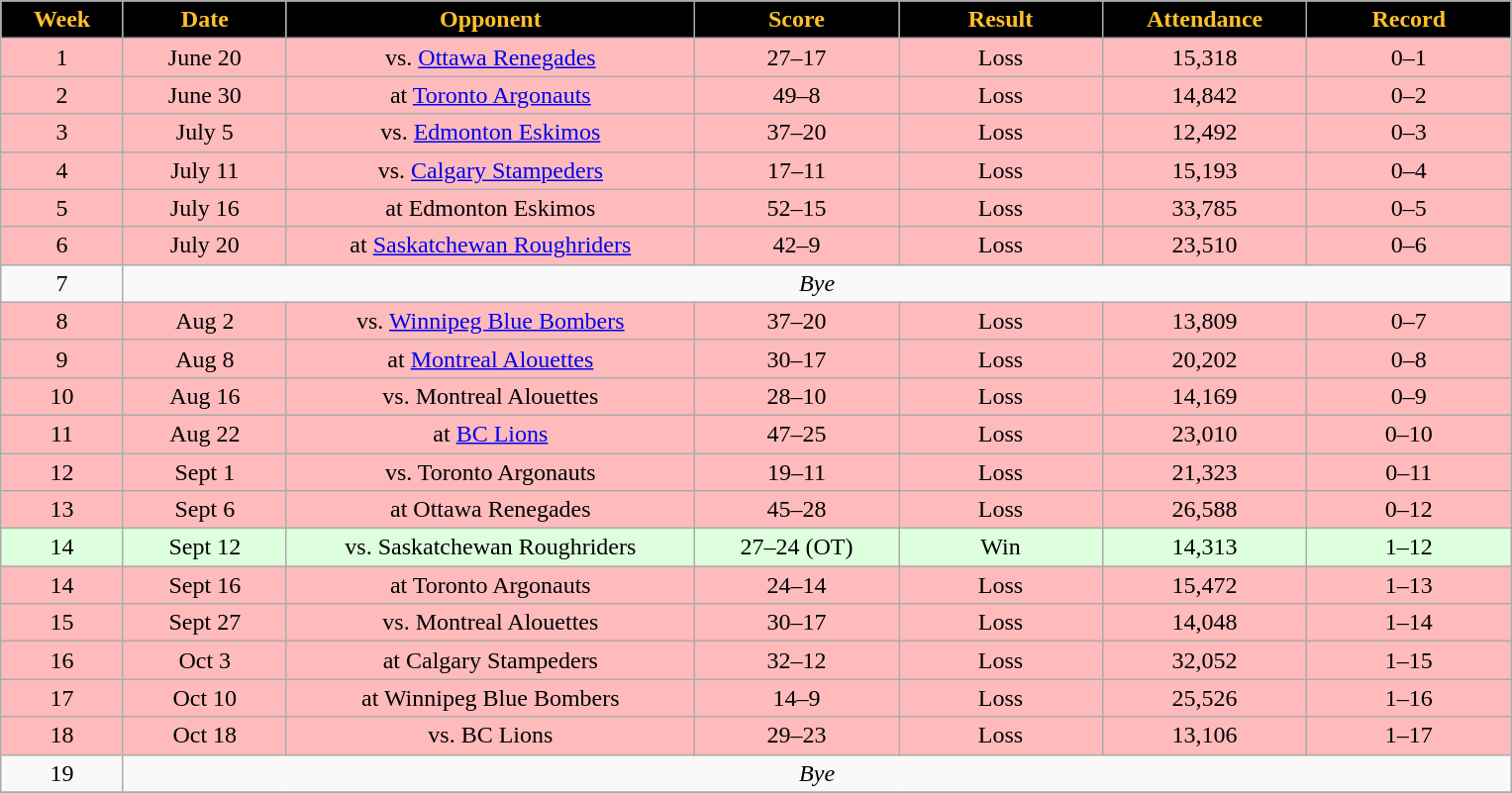<table class="wikitable sortable">
<tr>
<th style="background:black;color:#FFC12D;"  width="6%">Week</th>
<th style="background:black;color:#FFC12D;"  width="8%">Date</th>
<th style="background:black;color:#FFC12D;"  width="20%">Opponent</th>
<th style="background:black;color:#FFC12D;"  width="10%">Score</th>
<th style="background:black;color:#FFC12D;"  width="10%">Result</th>
<th style="background:black;color:#FFC12D;"  width="10%">Attendance</th>
<th style="background:black;color:#FFC12D;"  width="10%">Record</th>
</tr>
<tr align="center" bgcolor="#ffbbbb">
<td>1</td>
<td>June 20</td>
<td>vs. <a href='#'>Ottawa Renegades</a></td>
<td>27–17</td>
<td>Loss</td>
<td>15,318</td>
<td>0–1</td>
</tr>
<tr align="center" bgcolor="#ffbbbb">
<td>2</td>
<td>June 30</td>
<td>at <a href='#'>Toronto Argonauts</a></td>
<td>49–8</td>
<td>Loss</td>
<td>14,842</td>
<td>0–2</td>
</tr>
<tr align="center" bgcolor="#ffbbbb">
<td>3</td>
<td>July 5</td>
<td>vs. <a href='#'>Edmonton Eskimos</a></td>
<td>37–20</td>
<td>Loss</td>
<td>12,492</td>
<td>0–3</td>
</tr>
<tr align="center" bgcolor="#ffbbbb">
<td>4</td>
<td>July 11</td>
<td>vs. <a href='#'>Calgary Stampeders</a></td>
<td>17–11</td>
<td>Loss</td>
<td>15,193</td>
<td>0–4</td>
</tr>
<tr align="center" bgcolor="#ffbbbb">
<td>5</td>
<td>July 16</td>
<td>at Edmonton Eskimos</td>
<td>52–15</td>
<td>Loss</td>
<td>33,785</td>
<td>0–5</td>
</tr>
<tr align="center" bgcolor="#ffbbbb">
<td>6</td>
<td>July 20</td>
<td>at <a href='#'>Saskatchewan Roughriders</a></td>
<td>42–9</td>
<td>Loss</td>
<td>23,510</td>
<td>0–6</td>
</tr>
<tr align="center">
<td>7</td>
<td colSpan=56 align="center"><em>Bye</em></td>
</tr>
<tr align="center" bgcolor="#ffbbbb">
<td>8</td>
<td>Aug 2</td>
<td>vs. <a href='#'>Winnipeg Blue Bombers</a></td>
<td>37–20</td>
<td>Loss</td>
<td>13,809</td>
<td>0–7</td>
</tr>
<tr align="center" bgcolor="#ffbbbb">
<td>9</td>
<td>Aug 8</td>
<td>at <a href='#'>Montreal Alouettes</a></td>
<td>30–17</td>
<td>Loss</td>
<td>20,202</td>
<td>0–8</td>
</tr>
<tr align="center" bgcolor="#ffbbbb">
<td>10</td>
<td>Aug 16</td>
<td>vs. Montreal Alouettes</td>
<td>28–10</td>
<td>Loss</td>
<td>14,169</td>
<td>0–9</td>
</tr>
<tr align="center" bgcolor="#ffbbbb">
<td>11</td>
<td>Aug 22</td>
<td>at <a href='#'>BC Lions</a></td>
<td>47–25</td>
<td>Loss</td>
<td>23,010</td>
<td>0–10</td>
</tr>
<tr align="center" bgcolor="#ffbbbb">
<td>12</td>
<td>Sept 1</td>
<td>vs. Toronto Argonauts</td>
<td>19–11</td>
<td>Loss</td>
<td>21,323</td>
<td>0–11</td>
</tr>
<tr align="center" bgcolor="#ffbbbb">
<td>13</td>
<td>Sept 6</td>
<td>at Ottawa Renegades</td>
<td>45–28</td>
<td>Loss</td>
<td>26,588</td>
<td>0–12</td>
</tr>
<tr align="center" bgcolor="#ddffdd">
<td>14</td>
<td>Sept 12</td>
<td>vs. Saskatchewan Roughriders</td>
<td>27–24 (OT)</td>
<td>Win</td>
<td>14,313</td>
<td>1–12</td>
</tr>
<tr align="center" bgcolor="#ffbbbb">
<td>14</td>
<td>Sept 16</td>
<td>at Toronto Argonauts</td>
<td>24–14</td>
<td>Loss</td>
<td>15,472</td>
<td>1–13</td>
</tr>
<tr align="center" bgcolor="#ffbbbb">
<td>15</td>
<td>Sept 27</td>
<td>vs. Montreal Alouettes</td>
<td>30–17</td>
<td>Loss</td>
<td>14,048</td>
<td>1–14</td>
</tr>
<tr align="center" bgcolor="#ffbbbb">
<td>16</td>
<td>Oct 3</td>
<td>at Calgary Stampeders</td>
<td>32–12</td>
<td>Loss</td>
<td>32,052</td>
<td>1–15</td>
</tr>
<tr align="center" bgcolor="#ffbbbb">
<td>17</td>
<td>Oct 10</td>
<td>at Winnipeg Blue Bombers</td>
<td>14–9</td>
<td>Loss</td>
<td>25,526</td>
<td>1–16</td>
</tr>
<tr align="center" bgcolor="#ffbbbb">
<td>18</td>
<td>Oct 18</td>
<td>vs. BC Lions</td>
<td>29–23</td>
<td>Loss</td>
<td>13,106</td>
<td>1–17</td>
</tr>
<tr align="center">
<td>19</td>
<td colSpan=6 align="center"><em>Bye</em></td>
</tr>
<tr>
</tr>
</table>
